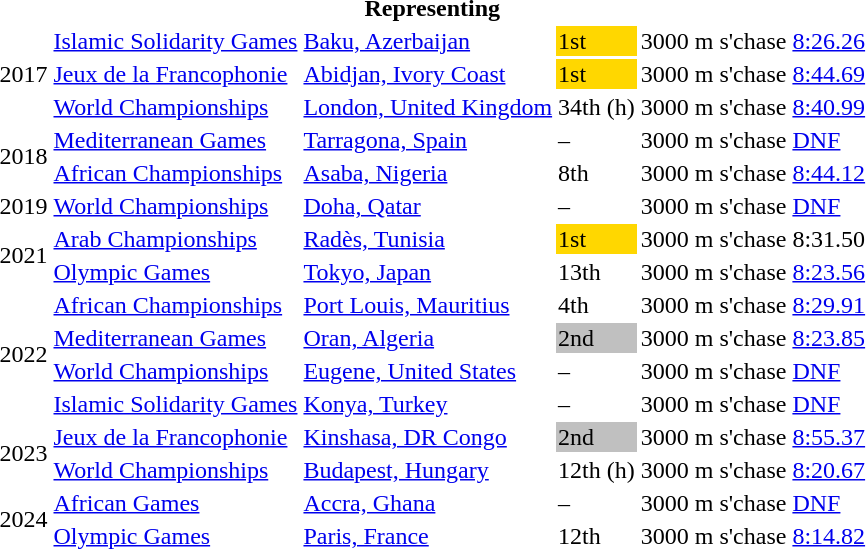<table>
<tr>
<th colspan="6">Representing </th>
</tr>
<tr>
<td rowspan=3>2017</td>
<td><a href='#'>Islamic Solidarity Games</a></td>
<td><a href='#'>Baku, Azerbaijan</a></td>
<td bgcolor=gold>1st</td>
<td>3000 m s'chase</td>
<td><a href='#'>8:26.26</a></td>
</tr>
<tr>
<td><a href='#'>Jeux de la Francophonie</a></td>
<td><a href='#'>Abidjan, Ivory Coast</a></td>
<td bgcolor=gold>1st</td>
<td>3000 m s'chase</td>
<td><a href='#'>8:44.69</a></td>
</tr>
<tr>
<td><a href='#'>World Championships</a></td>
<td><a href='#'>London, United Kingdom</a></td>
<td>34th (h)</td>
<td>3000 m s'chase</td>
<td><a href='#'>8:40.99</a></td>
</tr>
<tr>
<td rowspan=2>2018</td>
<td><a href='#'>Mediterranean Games</a></td>
<td><a href='#'>Tarragona, Spain</a></td>
<td>–</td>
<td>3000 m s'chase</td>
<td><a href='#'>DNF</a></td>
</tr>
<tr>
<td><a href='#'>African Championships</a></td>
<td><a href='#'>Asaba, Nigeria</a></td>
<td>8th</td>
<td>3000 m s'chase</td>
<td><a href='#'>8:44.12</a></td>
</tr>
<tr>
<td>2019</td>
<td><a href='#'>World Championships</a></td>
<td><a href='#'>Doha, Qatar</a></td>
<td>–</td>
<td>3000 m s'chase</td>
<td><a href='#'>DNF</a></td>
</tr>
<tr>
<td rowspan=2>2021</td>
<td><a href='#'>Arab Championships</a></td>
<td><a href='#'>Radès, Tunisia</a></td>
<td bgcolor=gold>1st</td>
<td>3000 m s'chase</td>
<td>8:31.50</td>
</tr>
<tr>
<td><a href='#'>Olympic Games</a></td>
<td><a href='#'>Tokyo, Japan</a></td>
<td>13th</td>
<td>3000 m s'chase</td>
<td><a href='#'>8:23.56</a></td>
</tr>
<tr>
<td rowspan=4>2022</td>
<td><a href='#'>African Championships</a></td>
<td><a href='#'>Port Louis, Mauritius</a></td>
<td>4th</td>
<td>3000 m s'chase</td>
<td><a href='#'>8:29.91</a></td>
</tr>
<tr>
<td><a href='#'>Mediterranean Games</a></td>
<td><a href='#'>Oran, Algeria</a></td>
<td bgcolor=silver>2nd</td>
<td>3000 m s'chase</td>
<td><a href='#'>8:23.85</a></td>
</tr>
<tr>
<td><a href='#'>World Championships</a></td>
<td><a href='#'>Eugene, United States</a></td>
<td>–</td>
<td>3000 m s'chase</td>
<td><a href='#'>DNF</a></td>
</tr>
<tr>
<td><a href='#'>Islamic Solidarity Games</a></td>
<td><a href='#'>Konya, Turkey</a></td>
<td>–</td>
<td>3000 m s'chase</td>
<td><a href='#'>DNF</a></td>
</tr>
<tr>
<td rowspan=2>2023</td>
<td><a href='#'>Jeux de la Francophonie</a></td>
<td><a href='#'>Kinshasa, DR Congo</a></td>
<td bgcolor=silver>2nd</td>
<td>3000 m s'chase</td>
<td><a href='#'>8:55.37</a></td>
</tr>
<tr>
<td><a href='#'>World Championships</a></td>
<td><a href='#'>Budapest, Hungary</a></td>
<td>12th (h)</td>
<td>3000 m s'chase</td>
<td><a href='#'>8:20.67</a></td>
</tr>
<tr>
<td rowspan=2>2024</td>
<td><a href='#'>African Games</a></td>
<td><a href='#'>Accra, Ghana</a></td>
<td>–</td>
<td>3000 m s'chase</td>
<td><a href='#'>DNF</a></td>
</tr>
<tr>
<td><a href='#'>Olympic Games</a></td>
<td><a href='#'>Paris, France</a></td>
<td>12th</td>
<td>3000 m s'chase</td>
<td><a href='#'>8:14.82</a></td>
</tr>
</table>
